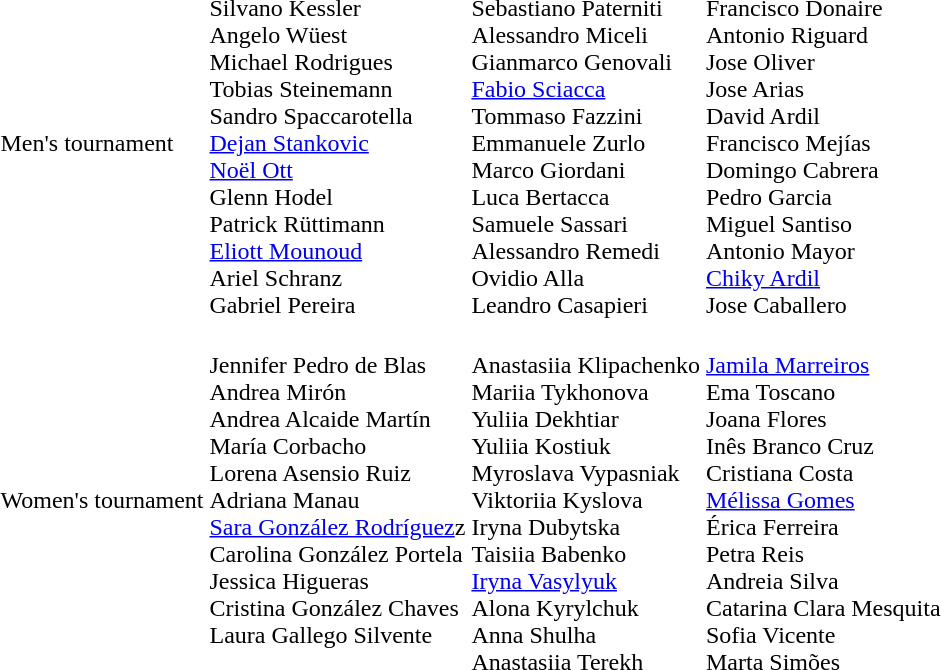<table>
<tr>
<td>Men's tournament<br></td>
<td><br>Silvano Kessler<br>Angelo Wüest<br>Michael Rodrigues<br>Tobias Steinemann<br>Sandro Spaccarotella<br><a href='#'>Dejan Stankovic</a><br><a href='#'>Noël Ott</a><br>Glenn Hodel<br>Patrick Rüttimann<br><a href='#'>Eliott Mounoud</a><br>Ariel Schranz<br>Gabriel Pereira</td>
<td><br>Sebastiano Paterniti<br>Alessandro Miceli<br>Gianmarco Genovali<br><a href='#'>Fabio Sciacca</a><br>Tommaso Fazzini<br>Emmanuele Zurlo<br>Marco Giordani<br>Luca Bertacca<br>Samuele Sassari<br>Alessandro Remedi<br>Ovidio Alla<br>Leandro Casapieri</td>
<td><br>Francisco Donaire<br>Antonio Riguard<br>Jose Oliver<br>Jose Arias<br>David Ardil<br>Francisco Mejías<br>Domingo Cabrera<br>Pedro Garcia<br>Miguel Santiso<br>Antonio Mayor<br><a href='#'>Chiky Ardil</a><br>Jose Caballero</td>
</tr>
<tr>
<td>Women's tournament<br></td>
<td valign=top><br>Jennifer Pedro de Blas<br>Andrea Mirón<br>Andrea Alcaide Martín<br>María Corbacho<br>Lorena Asensio Ruiz<br>Adriana Manau<br><a href='#'>Sara González Rodríguez</a>z<br>Carolina González Portela<br>Jessica Higueras<br>Cristina González Chaves<br>Laura Gallego Silvente</td>
<td><br>Anastasiia Klipachenko<br>Mariia Tykhonova<br>Yuliia Dekhtiar<br>Yuliia Kostiuk<br>Myroslava Vypasniak<br>Viktoriia Kyslova<br>Iryna Dubytska<br>Taisiia Babenko<br><a href='#'>Iryna Vasylyuk</a><br>Alona Kyrylchuk<br>Anna Shulha<br>Anastasiia Terekh</td>
<td><br><a href='#'>Jamila Marreiros</a><br>Ema Toscano<br>Joana Flores<br>Inês Branco Cruz<br>Cristiana Costa<br><a href='#'>Mélissa Gomes</a><br>Érica Ferreira<br>Petra Reis<br>Andreia Silva<br>Catarina Clara Mesquita<br>Sofia Vicente<br>Marta Simões</td>
</tr>
</table>
